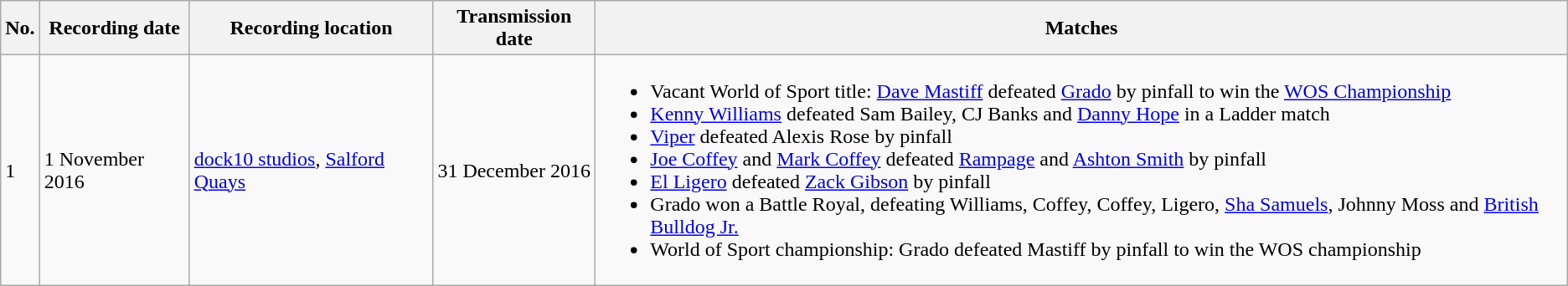<table class="wikitable sortable">
<tr>
<th>No.</th>
<th>Recording date</th>
<th>Recording location</th>
<th>Transmission date</th>
<th>Matches</th>
</tr>
<tr>
<td>1</td>
<td>1 November 2016</td>
<td><a href='#'>dock10 studios</a>, <a href='#'>Salford Quays</a></td>
<td>31 December 2016</td>
<td><ul><li> Vacant World of Sport title: <a href='#'>Dave Mastiff</a> defeated <a href='#'>Grado</a> by pinfall to win the <a href='#'>WOS Championship</a></li><li> <a href='#'>Kenny Williams</a> defeated Sam Bailey, CJ Banks and <a href='#'>Danny Hope</a> in a Ladder match</li><li> <a href='#'>Viper</a> defeated Alexis Rose by pinfall</li><li> <a href='#'>Joe Coffey</a> and <a href='#'>Mark Coffey</a> defeated <a href='#'>Rampage</a> and <a href='#'>Ashton Smith</a> by pinfall</li><li> <a href='#'>El Ligero</a> defeated <a href='#'>Zack Gibson</a> by pinfall </li><li> Grado won a Battle Royal, defeating Williams, Coffey, Coffey, Ligero, <a href='#'>Sha Samuels</a>, Johnny Moss and <a href='#'>British Bulldog Jr.</a></li><li> World of Sport championship: Grado defeated Mastiff by pinfall to win the WOS championship</li></ul></td>
</tr>
</table>
